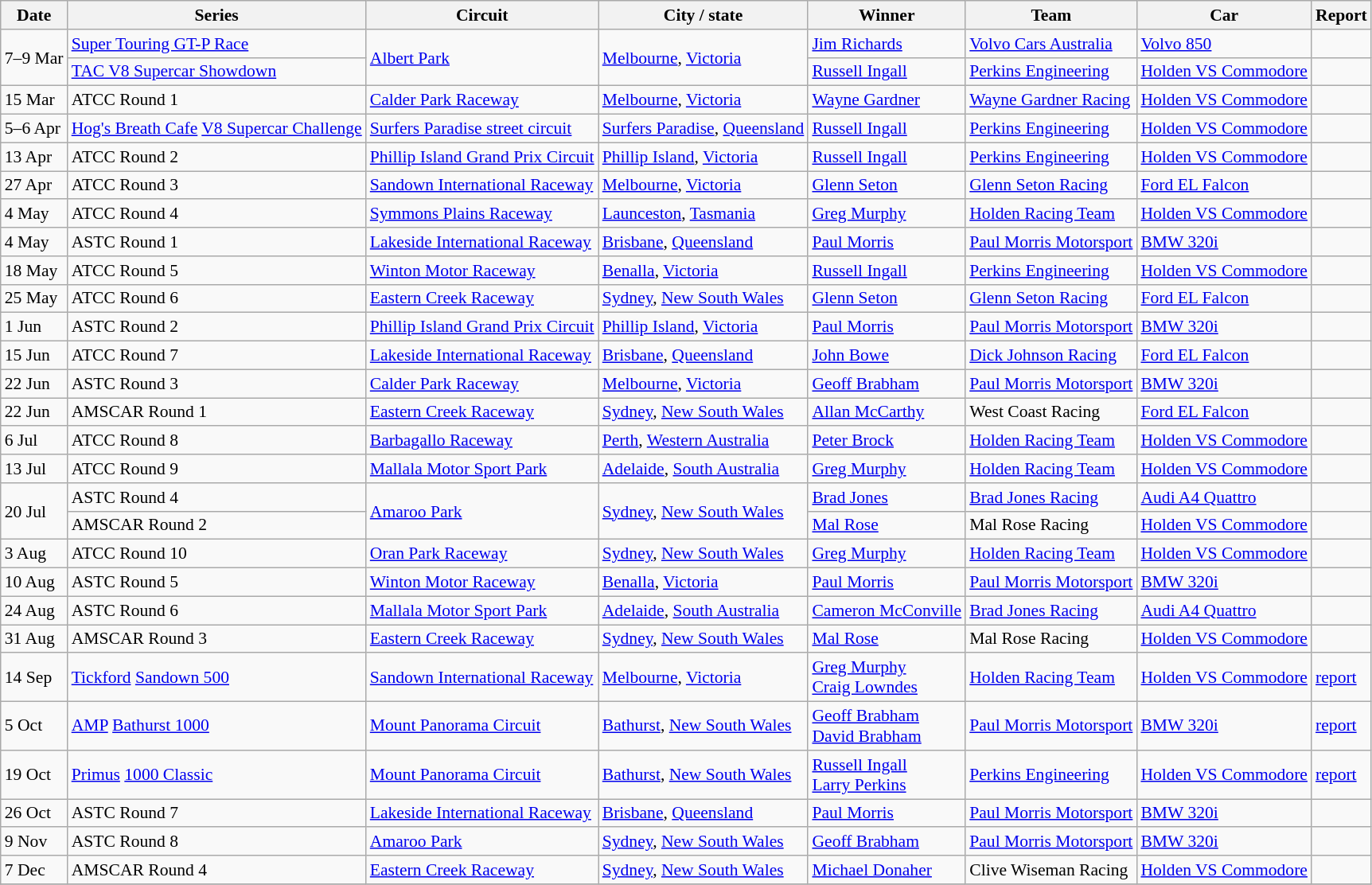<table class="wikitable" style="font-size: 90%">
<tr>
<th>Date</th>
<th>Series</th>
<th>Circuit</th>
<th>City / state</th>
<th>Winner</th>
<th>Team</th>
<th>Car</th>
<th>Report</th>
</tr>
<tr>
<td rowspan=2>7–9 Mar</td>
<td><a href='#'>Super Touring GT-P Race</a></td>
<td rowspan=2><a href='#'>Albert Park</a></td>
<td rowspan=2><a href='#'>Melbourne</a>, <a href='#'>Victoria</a></td>
<td><a href='#'>Jim Richards</a></td>
<td><a href='#'>Volvo Cars Australia</a></td>
<td><a href='#'>Volvo 850</a></td>
<td></td>
</tr>
<tr>
<td><a href='#'>TAC V8 Supercar Showdown</a></td>
<td><a href='#'>Russell Ingall</a></td>
<td><a href='#'>Perkins Engineering</a></td>
<td><a href='#'>Holden VS Commodore</a></td>
<td></td>
</tr>
<tr>
<td>15 Mar</td>
<td>ATCC Round 1</td>
<td><a href='#'>Calder Park Raceway</a></td>
<td><a href='#'>Melbourne</a>, <a href='#'>Victoria</a></td>
<td><a href='#'>Wayne Gardner</a></td>
<td><a href='#'>Wayne Gardner Racing</a></td>
<td><a href='#'>Holden VS Commodore</a></td>
<td></td>
</tr>
<tr>
<td>5–6 Apr</td>
<td><a href='#'>Hog's Breath Cafe</a> <a href='#'>V8 Supercar Challenge</a></td>
<td><a href='#'>Surfers Paradise street circuit</a></td>
<td><a href='#'>Surfers Paradise</a>, <a href='#'>Queensland</a></td>
<td><a href='#'>Russell Ingall</a></td>
<td><a href='#'>Perkins Engineering</a></td>
<td><a href='#'>Holden VS Commodore</a></td>
<td></td>
</tr>
<tr>
<td>13 Apr</td>
<td>ATCC Round 2</td>
<td><a href='#'>Phillip Island Grand Prix Circuit</a></td>
<td><a href='#'>Phillip Island</a>, <a href='#'>Victoria</a></td>
<td><a href='#'>Russell Ingall</a></td>
<td><a href='#'>Perkins Engineering</a></td>
<td><a href='#'>Holden VS Commodore</a></td>
<td></td>
</tr>
<tr>
<td>27 Apr</td>
<td>ATCC Round 3</td>
<td><a href='#'>Sandown International Raceway</a></td>
<td><a href='#'>Melbourne</a>, <a href='#'>Victoria</a></td>
<td><a href='#'>Glenn Seton</a></td>
<td><a href='#'>Glenn Seton Racing</a></td>
<td><a href='#'>Ford EL Falcon</a></td>
<td></td>
</tr>
<tr>
<td>4 May</td>
<td>ATCC Round 4</td>
<td><a href='#'>Symmons Plains Raceway</a></td>
<td><a href='#'>Launceston</a>, <a href='#'>Tasmania</a></td>
<td><a href='#'>Greg Murphy</a></td>
<td><a href='#'>Holden Racing Team</a></td>
<td><a href='#'>Holden VS Commodore</a></td>
<td></td>
</tr>
<tr>
<td>4 May</td>
<td>ASTC Round 1</td>
<td><a href='#'>Lakeside International Raceway</a></td>
<td><a href='#'>Brisbane</a>, <a href='#'>Queensland</a></td>
<td><a href='#'>Paul Morris</a></td>
<td><a href='#'>Paul Morris Motorsport</a></td>
<td><a href='#'>BMW 320i</a></td>
<td></td>
</tr>
<tr>
<td>18 May</td>
<td>ATCC Round 5</td>
<td><a href='#'>Winton Motor Raceway</a></td>
<td><a href='#'>Benalla</a>, <a href='#'>Victoria</a></td>
<td><a href='#'>Russell Ingall</a></td>
<td><a href='#'>Perkins Engineering</a></td>
<td><a href='#'>Holden VS Commodore</a></td>
<td></td>
</tr>
<tr>
<td>25 May</td>
<td>ATCC Round 6</td>
<td><a href='#'>Eastern Creek Raceway</a></td>
<td><a href='#'>Sydney</a>, <a href='#'>New South Wales</a></td>
<td><a href='#'>Glenn Seton</a></td>
<td><a href='#'>Glenn Seton Racing</a></td>
<td><a href='#'>Ford EL Falcon</a></td>
<td></td>
</tr>
<tr>
<td>1 Jun</td>
<td>ASTC Round 2</td>
<td><a href='#'>Phillip Island Grand Prix Circuit</a></td>
<td><a href='#'>Phillip Island</a>, <a href='#'>Victoria</a></td>
<td><a href='#'>Paul Morris</a></td>
<td><a href='#'>Paul Morris Motorsport</a></td>
<td><a href='#'>BMW 320i</a></td>
<td></td>
</tr>
<tr>
<td>15 Jun</td>
<td>ATCC Round 7</td>
<td><a href='#'>Lakeside International Raceway</a></td>
<td><a href='#'>Brisbane</a>, <a href='#'>Queensland</a></td>
<td><a href='#'>John Bowe</a></td>
<td><a href='#'>Dick Johnson Racing</a></td>
<td><a href='#'>Ford EL Falcon</a></td>
<td></td>
</tr>
<tr>
<td>22 Jun</td>
<td>ASTC Round 3</td>
<td><a href='#'>Calder Park Raceway</a></td>
<td><a href='#'>Melbourne</a>, <a href='#'>Victoria</a></td>
<td><a href='#'>Geoff Brabham</a></td>
<td><a href='#'>Paul Morris Motorsport</a></td>
<td><a href='#'>BMW 320i</a></td>
<td></td>
</tr>
<tr>
<td>22 Jun</td>
<td>AMSCAR Round 1</td>
<td><a href='#'>Eastern Creek Raceway</a></td>
<td><a href='#'>Sydney</a>, <a href='#'>New South Wales</a></td>
<td><a href='#'>Allan McCarthy</a></td>
<td>West Coast Racing</td>
<td><a href='#'>Ford EL Falcon</a></td>
<td></td>
</tr>
<tr>
<td>6 Jul</td>
<td>ATCC Round 8</td>
<td><a href='#'>Barbagallo Raceway</a></td>
<td><a href='#'>Perth</a>, <a href='#'>Western Australia</a></td>
<td><a href='#'>Peter Brock</a></td>
<td><a href='#'>Holden Racing Team</a></td>
<td><a href='#'>Holden VS Commodore</a></td>
<td></td>
</tr>
<tr>
<td>13 Jul</td>
<td>ATCC Round 9</td>
<td><a href='#'>Mallala Motor Sport Park</a></td>
<td><a href='#'>Adelaide</a>, <a href='#'>South Australia</a></td>
<td><a href='#'>Greg Murphy</a></td>
<td><a href='#'>Holden Racing Team</a></td>
<td><a href='#'>Holden VS Commodore</a></td>
<td></td>
</tr>
<tr>
<td rowspan=2>20 Jul</td>
<td>ASTC Round 4</td>
<td rowspan=2><a href='#'>Amaroo Park</a></td>
<td rowspan=2><a href='#'>Sydney</a>, <a href='#'>New South Wales</a></td>
<td><a href='#'>Brad Jones</a></td>
<td><a href='#'>Brad Jones Racing</a></td>
<td><a href='#'>Audi A4 Quattro</a></td>
<td></td>
</tr>
<tr>
<td>AMSCAR Round 2</td>
<td><a href='#'>Mal Rose</a></td>
<td>Mal Rose Racing</td>
<td><a href='#'>Holden VS Commodore</a></td>
<td></td>
</tr>
<tr>
<td>3 Aug</td>
<td>ATCC Round 10</td>
<td><a href='#'>Oran Park Raceway</a></td>
<td><a href='#'>Sydney</a>, <a href='#'>New South Wales</a></td>
<td><a href='#'>Greg Murphy</a></td>
<td><a href='#'>Holden Racing Team</a></td>
<td><a href='#'>Holden VS Commodore</a></td>
<td></td>
</tr>
<tr>
<td>10 Aug</td>
<td>ASTC Round 5</td>
<td><a href='#'>Winton Motor Raceway</a></td>
<td><a href='#'>Benalla</a>, <a href='#'>Victoria</a></td>
<td><a href='#'>Paul Morris</a></td>
<td><a href='#'>Paul Morris Motorsport</a></td>
<td><a href='#'>BMW 320i</a></td>
<td></td>
</tr>
<tr>
<td>24 Aug</td>
<td>ASTC Round 6</td>
<td><a href='#'>Mallala Motor Sport Park</a></td>
<td><a href='#'>Adelaide</a>, <a href='#'>South Australia</a></td>
<td><a href='#'>Cameron McConville</a></td>
<td><a href='#'>Brad Jones Racing</a></td>
<td><a href='#'>Audi A4 Quattro</a></td>
<td></td>
</tr>
<tr>
<td>31 Aug</td>
<td>AMSCAR Round 3</td>
<td><a href='#'>Eastern Creek Raceway</a></td>
<td><a href='#'>Sydney</a>, <a href='#'>New South Wales</a></td>
<td><a href='#'>Mal Rose</a></td>
<td>Mal Rose Racing</td>
<td><a href='#'>Holden VS Commodore</a></td>
<td></td>
</tr>
<tr>
<td>14 Sep</td>
<td><a href='#'>Tickford</a> <a href='#'>Sandown 500</a></td>
<td><a href='#'>Sandown International Raceway</a></td>
<td><a href='#'>Melbourne</a>, <a href='#'>Victoria</a></td>
<td><a href='#'>Greg Murphy</a><br><a href='#'>Craig Lowndes</a></td>
<td><a href='#'>Holden Racing Team</a></td>
<td><a href='#'>Holden VS Commodore</a></td>
<td><a href='#'>report</a></td>
</tr>
<tr>
<td>5 Oct</td>
<td><a href='#'>AMP</a> <a href='#'>Bathurst 1000</a></td>
<td><a href='#'>Mount Panorama Circuit</a></td>
<td><a href='#'>Bathurst</a>, <a href='#'>New South Wales</a></td>
<td><a href='#'>Geoff Brabham</a><br><a href='#'>David Brabham</a></td>
<td><a href='#'>Paul Morris Motorsport</a></td>
<td><a href='#'>BMW 320i</a></td>
<td><a href='#'>report</a></td>
</tr>
<tr>
<td>19 Oct</td>
<td><a href='#'>Primus</a> <a href='#'>1000 Classic</a></td>
<td><a href='#'>Mount Panorama Circuit</a></td>
<td><a href='#'>Bathurst</a>, <a href='#'>New South Wales</a></td>
<td><a href='#'>Russell Ingall</a><br><a href='#'>Larry Perkins</a></td>
<td><a href='#'>Perkins Engineering</a></td>
<td><a href='#'>Holden VS Commodore</a></td>
<td><a href='#'>report</a></td>
</tr>
<tr>
<td>26 Oct</td>
<td>ASTC Round 7</td>
<td><a href='#'>Lakeside International Raceway</a></td>
<td><a href='#'>Brisbane</a>, <a href='#'>Queensland</a></td>
<td><a href='#'>Paul Morris</a></td>
<td><a href='#'>Paul Morris Motorsport</a></td>
<td><a href='#'>BMW 320i</a></td>
<td></td>
</tr>
<tr>
<td>9 Nov</td>
<td>ASTC Round 8</td>
<td><a href='#'>Amaroo Park</a></td>
<td><a href='#'>Sydney</a>, <a href='#'>New South Wales</a></td>
<td><a href='#'>Geoff Brabham</a></td>
<td><a href='#'>Paul Morris Motorsport</a></td>
<td><a href='#'>BMW 320i</a></td>
<td></td>
</tr>
<tr>
<td>7 Dec</td>
<td>AMSCAR Round 4</td>
<td><a href='#'>Eastern Creek Raceway</a></td>
<td><a href='#'>Sydney</a>, <a href='#'>New South Wales</a></td>
<td><a href='#'>Michael Donaher</a></td>
<td>Clive Wiseman Racing</td>
<td><a href='#'>Holden VS Commodore</a></td>
<td></td>
</tr>
<tr>
</tr>
</table>
